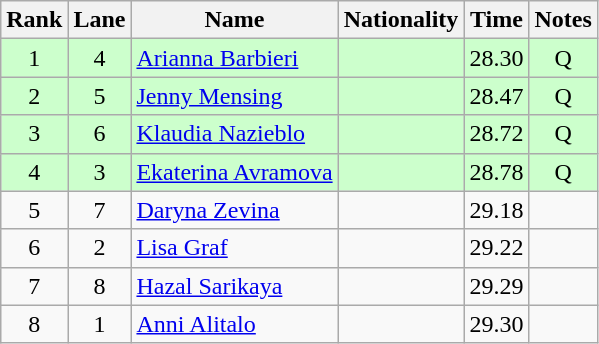<table class="wikitable sortable" style="text-align:center">
<tr>
<th>Rank</th>
<th>Lane</th>
<th>Name</th>
<th>Nationality</th>
<th>Time</th>
<th>Notes</th>
</tr>
<tr bgcolor=ccffcc>
<td>1</td>
<td>4</td>
<td align=left><a href='#'>Arianna Barbieri</a></td>
<td align=left></td>
<td>28.30</td>
<td>Q</td>
</tr>
<tr bgcolor=ccffcc>
<td>2</td>
<td>5</td>
<td align=left><a href='#'>Jenny Mensing</a></td>
<td align=left></td>
<td>28.47</td>
<td>Q</td>
</tr>
<tr bgcolor=ccffcc>
<td>3</td>
<td>6</td>
<td align=left><a href='#'>Klaudia Nazieblo</a></td>
<td align=left></td>
<td>28.72</td>
<td>Q</td>
</tr>
<tr bgcolor=ccffcc>
<td>4</td>
<td>3</td>
<td align=left><a href='#'>Ekaterina Avramova</a></td>
<td align=left></td>
<td>28.78</td>
<td>Q</td>
</tr>
<tr>
<td>5</td>
<td>7</td>
<td align=left><a href='#'>Daryna Zevina</a></td>
<td align=left></td>
<td>29.18</td>
<td></td>
</tr>
<tr>
<td>6</td>
<td>2</td>
<td align=left><a href='#'>Lisa Graf</a></td>
<td align=left></td>
<td>29.22</td>
<td></td>
</tr>
<tr>
<td>7</td>
<td>8</td>
<td align=left><a href='#'>Hazal Sarikaya</a></td>
<td align=left></td>
<td>29.29</td>
<td></td>
</tr>
<tr>
<td>8</td>
<td>1</td>
<td align=left><a href='#'>Anni Alitalo</a></td>
<td align=left></td>
<td>29.30</td>
<td></td>
</tr>
</table>
